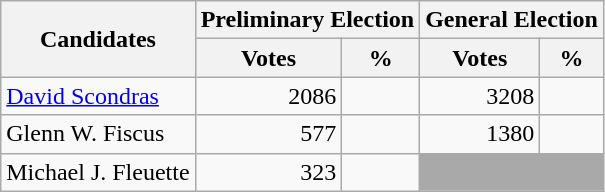<table class=wikitable>
<tr>
<th colspan=1 rowspan=2><strong>Candidates</strong></th>
<th colspan=2><strong>Preliminary Election</strong></th>
<th colspan=2><strong>General Election</strong></th>
</tr>
<tr>
<th>Votes</th>
<th>%</th>
<th>Votes</th>
<th>%</th>
</tr>
<tr>
<td><a href='#'>David Scondras</a></td>
<td align="right">2086</td>
<td align="right"></td>
<td align="right">3208</td>
<td align="right"></td>
</tr>
<tr>
<td>Glenn W. Fiscus</td>
<td align="right">577</td>
<td align="right"></td>
<td align="right">1380</td>
<td align="right"></td>
</tr>
<tr>
<td>Michael J. Fleuette</td>
<td align="right">323</td>
<td align="right"></td>
<td colspan=2 bgcolor=darkgray> </td>
</tr>
</table>
